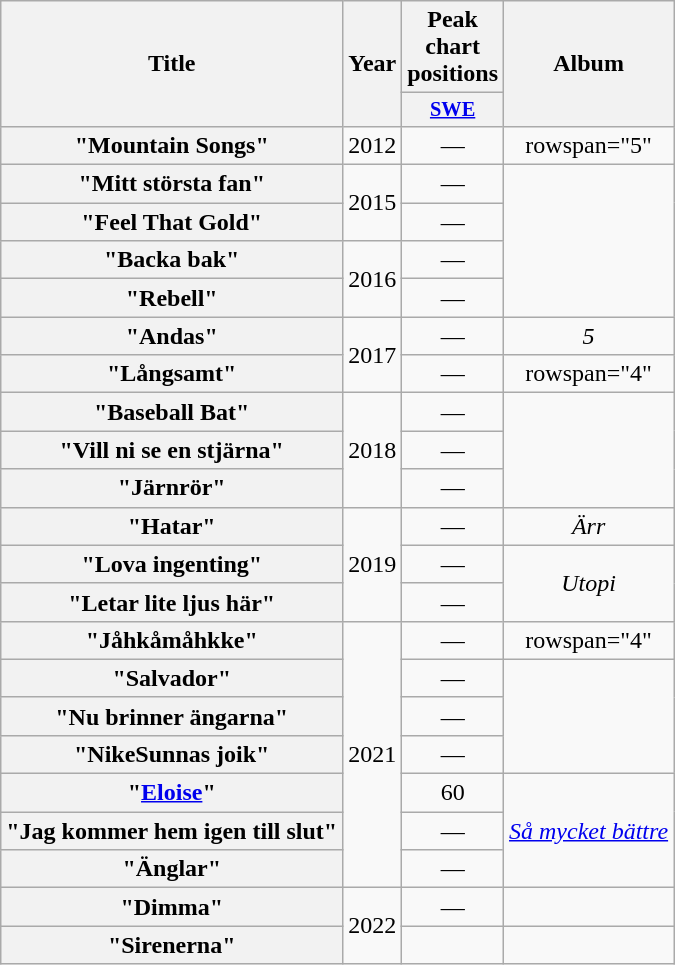<table class="wikitable plainrowheaders" style="text-align:center;">
<tr>
<th scope="col" rowspan="2">Title</th>
<th scope="col" rowspan="2">Year</th>
<th scope="col" colspan="1">Peak chart positions</th>
<th scope="col" rowspan="2">Album</th>
</tr>
<tr>
<th scope="col" style="width:3em;font-size:85%;"><a href='#'>SWE</a><br></th>
</tr>
<tr>
<th scope="row">"Mountain Songs"<br></th>
<td>2012</td>
<td>—</td>
<td>rowspan="5"</td>
</tr>
<tr>
<th scope="row">"Mitt största fan"</th>
<td rowspan="2">2015</td>
<td>—</td>
</tr>
<tr>
<th scope="row">"Feel That Gold"</th>
<td>—</td>
</tr>
<tr>
<th scope="row">"Backa bak"</th>
<td rowspan="2">2016</td>
<td>—</td>
</tr>
<tr>
<th scope="row">"Rebell"</th>
<td>—</td>
</tr>
<tr>
<th scope="row">"Andas"</th>
<td rowspan="2">2017</td>
<td>—</td>
<td><em>5</em></td>
</tr>
<tr>
<th scope="row">"Långsamt"</th>
<td>—</td>
<td>rowspan="4"</td>
</tr>
<tr>
<th scope="row">"Baseball Bat"</th>
<td rowspan="3">2018</td>
<td>—</td>
</tr>
<tr>
<th scope="row">"Vill ni se en stjärna"</th>
<td>—</td>
</tr>
<tr>
<th scope="row">"Järnrör"</th>
<td>—</td>
</tr>
<tr>
<th scope="row">"Hatar"</th>
<td rowspan="3">2019</td>
<td>—</td>
<td><em>Ärr</em></td>
</tr>
<tr>
<th scope="row">"Lova ingenting"</th>
<td>—</td>
<td rowspan="2"><em>Utopi</em></td>
</tr>
<tr>
<th scope="row">"Letar lite ljus här"</th>
<td>—</td>
</tr>
<tr>
<th scope="row">"Jåhkåmåhkke"</th>
<td rowspan="7">2021</td>
<td>—</td>
<td>rowspan="4"</td>
</tr>
<tr>
<th scope="row">"Salvador"</th>
<td>—</td>
</tr>
<tr>
<th scope="row">"Nu brinner ängarna"</th>
<td>—</td>
</tr>
<tr>
<th scope="row">"NikeSunnas joik"</th>
<td>—</td>
</tr>
<tr>
<th scope="row">"<a href='#'>Eloise</a>"</th>
<td>60</td>
<td rowspan="3"><em><a href='#'>Så mycket bättre</a></em></td>
</tr>
<tr>
<th scope="row">"Jag kommer hem igen till slut"</th>
<td>—</td>
</tr>
<tr>
<th scope="row">"Änglar"</th>
<td>—</td>
</tr>
<tr>
<th scope="row">"Dimma"<br></th>
<td rowspan="2">2022</td>
<td>—</td>
<td></td>
</tr>
<tr>
<th scope="row">"Sirenerna"<br></th>
<td></td>
<td></td>
</tr>
</table>
